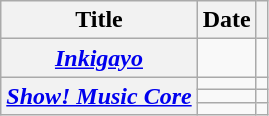<table class="wikitable plainrowheaders sortable">
<tr>
<th scope="col">Title </th>
<th scope="col">Date</th>
<th scope="col" class="unsortable"></th>
</tr>
<tr>
<th scope="row"><em><a href='#'>Inkigayo</a></em></th>
<td></td>
<td style="text-align:center"></td>
</tr>
<tr>
<th scope="row" rowspan="3"><em><a href='#'>Show! Music Core</a></em></th>
<td></td>
<td style="text-align:center"></td>
</tr>
<tr>
<td></td>
<td style="text-align:center"></td>
</tr>
<tr>
<td></td>
<td style="text-align:center"></td>
</tr>
</table>
